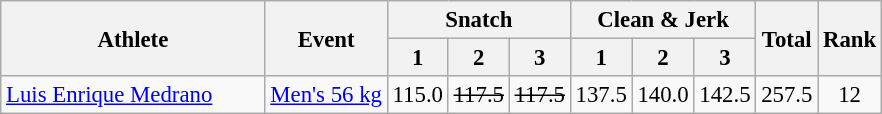<table class=wikitable style="font-size:95%">
<tr>
<th rowspan="2">Athlete</th>
<th rowspan="2">Event</th>
<th colspan="3">Snatch</th>
<th colspan="3">Clean & Jerk</th>
<th rowspan="2">Total</th>
<th rowspan="2">Rank</th>
</tr>
<tr>
<th>1</th>
<th>2</th>
<th>3</th>
<th>1</th>
<th>2</th>
<th>3</th>
</tr>
<tr>
<td width=30%><a href='#'>Luis Enrique Medrano</a></td>
<td align=center><a href='#'>Men's 56 kg</a></td>
<td align=center>115.0</td>
<td align=center><s>117.5</s></td>
<td align=center><s>117.5</s></td>
<td align=center>137.5</td>
<td align=center>140.0</td>
<td align=center>142.5</td>
<td align=center>257.5</td>
<td align=center>12</td>
</tr>
</table>
